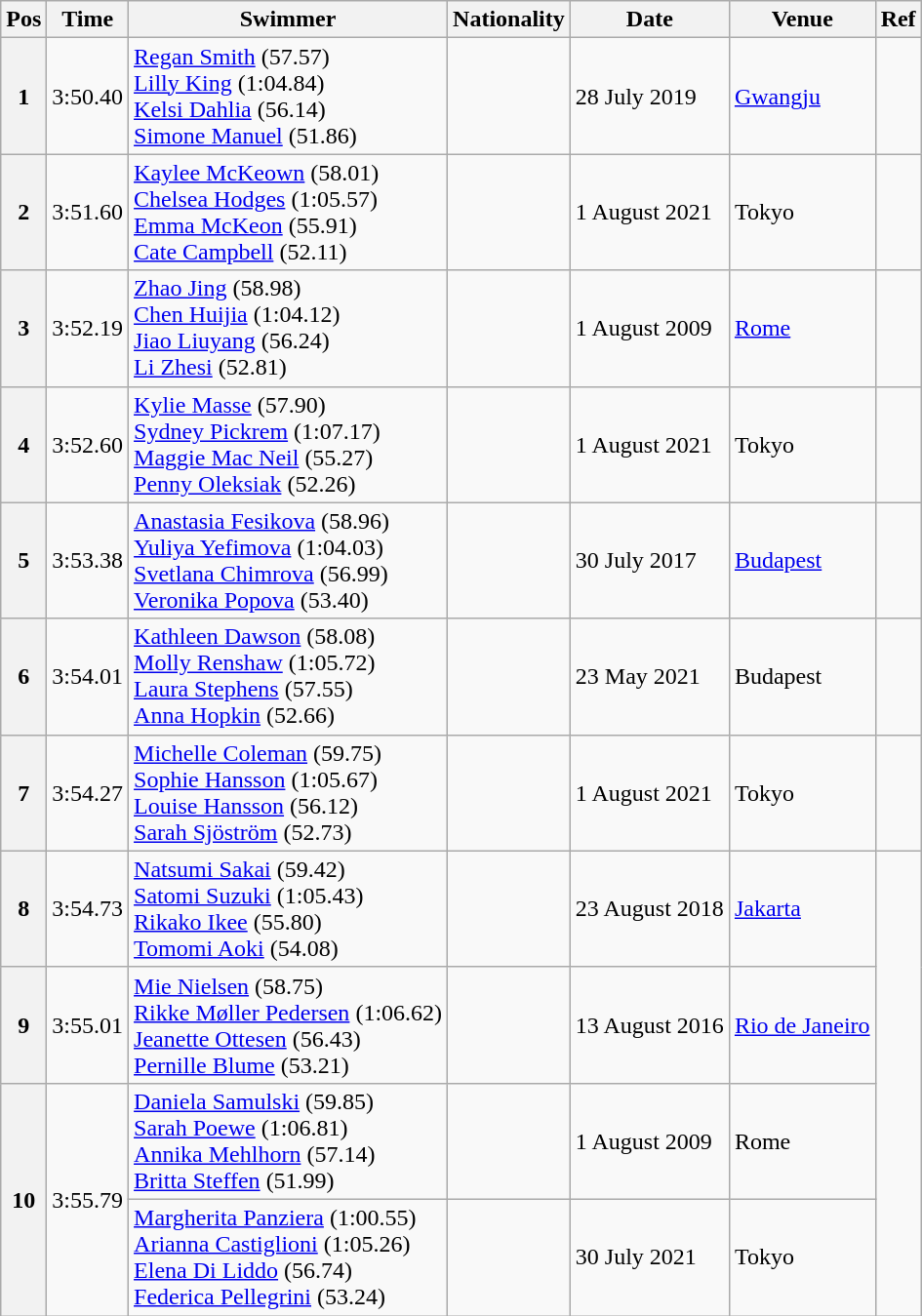<table class="wikitable">
<tr>
<th>Pos</th>
<th>Time</th>
<th>Swimmer</th>
<th>Nationality</th>
<th>Date</th>
<th>Venue</th>
<th>Ref</th>
</tr>
<tr>
<th>1</th>
<td>3:50.40</td>
<td><a href='#'>Regan Smith</a> (57.57)<br><a href='#'>Lilly King</a> (1:04.84)<br><a href='#'>Kelsi Dahlia</a> (56.14)<br><a href='#'>Simone Manuel</a> (51.86)</td>
<td></td>
<td>28 July 2019</td>
<td><a href='#'>Gwangju</a></td>
</tr>
<tr>
<th>2</th>
<td>3:51.60</td>
<td><a href='#'>Kaylee McKeown</a> (58.01)<br><a href='#'>Chelsea Hodges</a> (1:05.57)<br><a href='#'>Emma McKeon</a> (55.91)<br><a href='#'>Cate Campbell</a> (52.11)</td>
<td></td>
<td>1 August 2021</td>
<td>Tokyo</td>
<td></td>
</tr>
<tr>
<th>3</th>
<td>3:52.19</td>
<td><a href='#'>Zhao Jing</a> (58.98)<br><a href='#'>Chen Huijia</a> (1:04.12)<br><a href='#'>Jiao Liuyang</a> (56.24)<br><a href='#'>Li Zhesi</a> (52.81)</td>
<td></td>
<td>1 August 2009</td>
<td><a href='#'>Rome</a></td>
</tr>
<tr>
<th>4</th>
<td>3:52.60</td>
<td><a href='#'>Kylie Masse</a> (57.90)<br><a href='#'>Sydney Pickrem</a> (1:07.17)<br><a href='#'>Maggie Mac Neil</a> (55.27)<br><a href='#'>Penny Oleksiak</a> (52.26)</td>
<td></td>
<td>1 August 2021</td>
<td>Tokyo</td>
<td></td>
</tr>
<tr>
<th>5</th>
<td>3:53.38</td>
<td><a href='#'>Anastasia Fesikova</a> (58.96)<br><a href='#'>Yuliya Yefimova</a> (1:04.03)<br><a href='#'>Svetlana Chimrova</a> (56.99)<br><a href='#'>Veronika Popova</a> (53.40)</td>
<td></td>
<td>30 July 2017</td>
<td><a href='#'>Budapest</a></td>
</tr>
<tr>
<th>6</th>
<td>3:54.01</td>
<td><a href='#'>Kathleen Dawson</a> (58.08)<br><a href='#'>Molly Renshaw</a> (1:05.72)<br><a href='#'>Laura Stephens</a> (57.55)<br><a href='#'>Anna Hopkin</a> (52.66)</td>
<td></td>
<td>23 May 2021</td>
<td>Budapest</td>
<td></td>
</tr>
<tr>
<th>7</th>
<td>3:54.27</td>
<td><a href='#'>Michelle Coleman</a> (59.75)<br><a href='#'>Sophie Hansson</a> (1:05.67)<br><a href='#'>Louise Hansson</a> (56.12)<br><a href='#'>Sarah Sjöström</a> (52.73)</td>
<td></td>
<td>1 August 2021</td>
<td>Tokyo</td>
<td></td>
</tr>
<tr>
<th>8</th>
<td>3:54.73</td>
<td><a href='#'>Natsumi Sakai</a> (59.42)<br><a href='#'>Satomi Suzuki</a> (1:05.43)<br><a href='#'>Rikako Ikee</a> (55.80)<br><a href='#'>Tomomi Aoki</a> (54.08)</td>
<td></td>
<td>23 August 2018</td>
<td><a href='#'>Jakarta</a></td>
</tr>
<tr>
<th>9</th>
<td>3:55.01</td>
<td><a href='#'>Mie Nielsen</a> (58.75)<br><a href='#'>Rikke Møller Pedersen</a> (1:06.62)<br><a href='#'>Jeanette Ottesen</a> (56.43)<br><a href='#'>Pernille Blume</a> (53.21)</td>
<td></td>
<td>13 August 2016</td>
<td><a href='#'>Rio de Janeiro</a></td>
</tr>
<tr>
<th rowspan=2>10</th>
<td rowspan=2>3:55.79</td>
<td><a href='#'>Daniela Samulski</a> (59.85)<br><a href='#'>Sarah Poewe</a> (1:06.81)<br><a href='#'>Annika Mehlhorn</a> (57.14)<br><a href='#'>Britta Steffen</a> (51.99)</td>
<td></td>
<td>1 August 2009</td>
<td>Rome</td>
</tr>
<tr>
<td><a href='#'>Margherita Panziera</a> (1:00.55)<br><a href='#'>Arianna Castiglioni</a> (1:05.26)<br><a href='#'>Elena Di Liddo</a> (56.74)<br><a href='#'>Federica Pellegrini</a> (53.24)</td>
<td></td>
<td>30 July 2021</td>
<td>Tokyo</td>
</tr>
</table>
